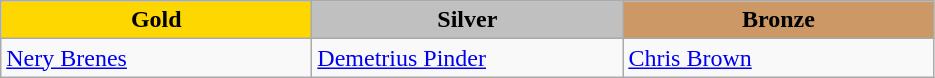<table class="wikitable">
<tr align="center">
<td width=200 bgcolor=gold><strong>Gold</strong></td>
<td width=200 bgcolor=silver><strong>Silver</strong></td>
<td width=200 bgcolor=CC9966><strong>Bronze</strong></td>
</tr>
<tr>
<td><a href='#'>Nery Brenes</a><br><em></em></td>
<td><a href='#'>Demetrius Pinder</a><br><em></em></td>
<td><a href='#'>Chris Brown</a><br><em></em></td>
</tr>
</table>
